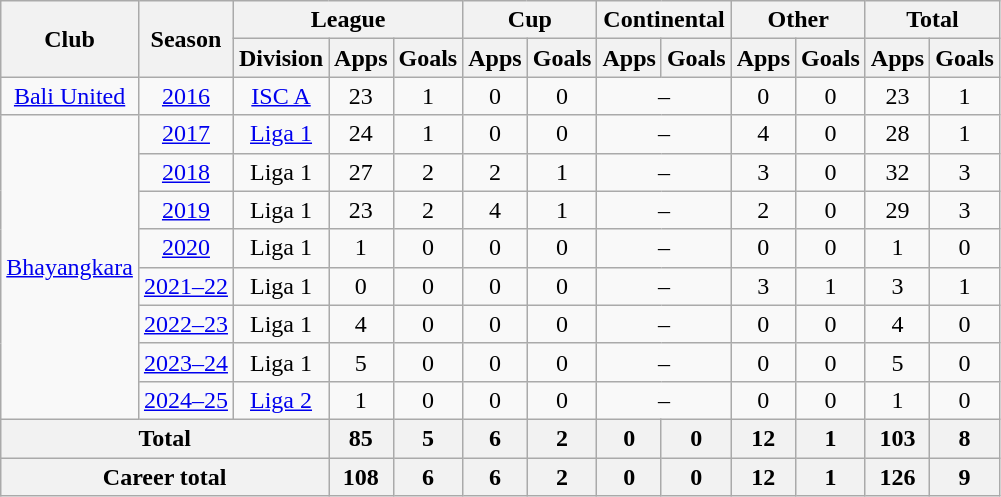<table class="wikitable" style="text-align:center">
<tr>
<th rowspan="2">Club</th>
<th rowspan="2">Season</th>
<th colspan="3">League</th>
<th colspan="2">Cup</th>
<th colspan="2">Continental</th>
<th colspan="2">Other</th>
<th colspan="2">Total</th>
</tr>
<tr>
<th>Division</th>
<th>Apps</th>
<th>Goals</th>
<th>Apps</th>
<th>Goals</th>
<th>Apps</th>
<th>Goals</th>
<th>Apps</th>
<th>Goals</th>
<th>Apps</th>
<th>Goals</th>
</tr>
<tr>
<td rowspan="1" valign="center"><a href='#'>Bali United</a></td>
<td><a href='#'>2016</a></td>
<td><a href='#'>ISC A</a></td>
<td>23</td>
<td>1</td>
<td>0</td>
<td>0</td>
<td colspan=2>–</td>
<td>0</td>
<td>0</td>
<td>23</td>
<td>1</td>
</tr>
<tr>
<td rowspan="8" valign="center"><a href='#'>Bhayangkara</a></td>
<td><a href='#'>2017</a></td>
<td rowspan="1" valign="center"><a href='#'>Liga 1</a></td>
<td>24</td>
<td>1</td>
<td>0</td>
<td>0</td>
<td colspan=2>–</td>
<td>4</td>
<td>0</td>
<td>28</td>
<td>1</td>
</tr>
<tr>
<td><a href='#'>2018</a></td>
<td rowspan="1" valign="center">Liga 1</td>
<td>27</td>
<td>2</td>
<td>2</td>
<td>1</td>
<td colspan=2>–</td>
<td>3</td>
<td>0</td>
<td>32</td>
<td>3</td>
</tr>
<tr>
<td><a href='#'>2019</a></td>
<td rowspan="1" valign="center">Liga 1</td>
<td>23</td>
<td>2</td>
<td>4</td>
<td>1</td>
<td colspan=2>–</td>
<td>2</td>
<td>0</td>
<td>29</td>
<td>3</td>
</tr>
<tr>
<td><a href='#'>2020</a></td>
<td rowspan="1" valign="center">Liga 1</td>
<td>1</td>
<td>0</td>
<td>0</td>
<td>0</td>
<td colspan=2>–</td>
<td>0</td>
<td>0</td>
<td>1</td>
<td>0</td>
</tr>
<tr>
<td><a href='#'>2021–22</a></td>
<td rowspan="1" valign="center">Liga 1</td>
<td>0</td>
<td>0</td>
<td>0</td>
<td>0</td>
<td colspan=2>–</td>
<td>3</td>
<td>1</td>
<td>3</td>
<td>1</td>
</tr>
<tr>
<td><a href='#'>2022–23</a></td>
<td rowspan="1" valign="center">Liga 1</td>
<td>4</td>
<td>0</td>
<td>0</td>
<td>0</td>
<td colspan=2>–</td>
<td>0</td>
<td>0</td>
<td>4</td>
<td>0</td>
</tr>
<tr>
<td><a href='#'>2023–24</a></td>
<td>Liga 1</td>
<td>5</td>
<td>0</td>
<td>0</td>
<td>0</td>
<td colspan="2">–</td>
<td>0</td>
<td>0</td>
<td>5</td>
<td>0</td>
</tr>
<tr>
<td><a href='#'>2024–25</a></td>
<td><a href='#'>Liga 2</a></td>
<td>1</td>
<td>0</td>
<td>0</td>
<td>0</td>
<td colspan="2">–</td>
<td>0</td>
<td>0</td>
<td>1</td>
<td>0</td>
</tr>
<tr>
<th colspan="3">Total</th>
<th>85</th>
<th>5</th>
<th>6</th>
<th>2</th>
<th>0</th>
<th>0</th>
<th>12</th>
<th>1</th>
<th>103</th>
<th>8</th>
</tr>
<tr>
<th colspan="3">Career total</th>
<th>108</th>
<th>6</th>
<th>6</th>
<th>2</th>
<th>0</th>
<th>0</th>
<th>12</th>
<th>1</th>
<th>126</th>
<th>9</th>
</tr>
</table>
